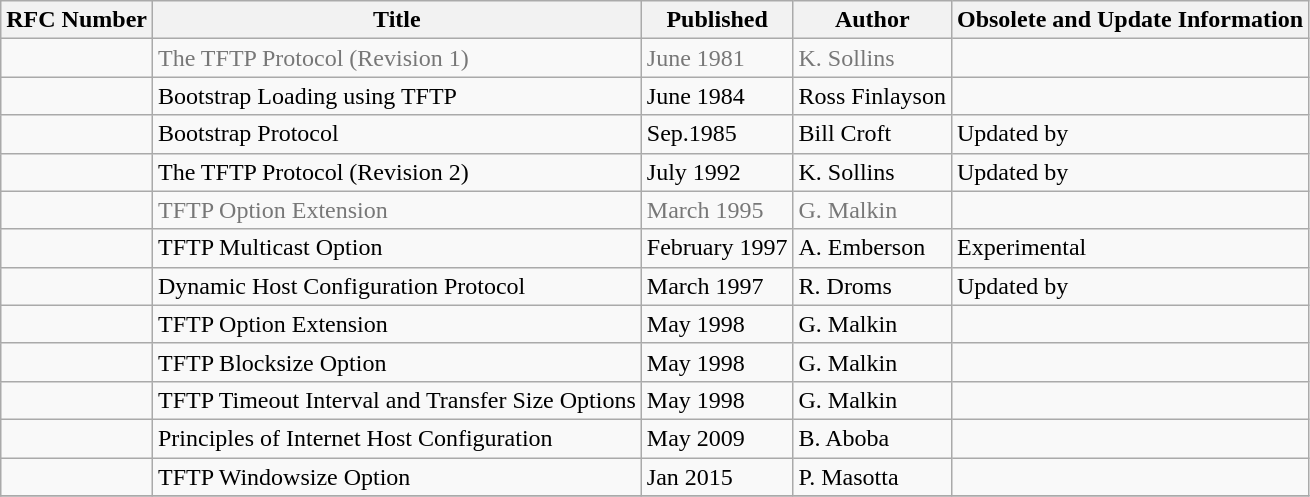<table class="wikitable">
<tr>
<th>RFC Number</th>
<th>Title</th>
<th>Published</th>
<th>Author</th>
<th>Obsolete and Update Information</th>
</tr>
<tr style="color:#777">
<td></td>
<td>The TFTP Protocol (Revision 1)</td>
<td>June 1981</td>
<td>K. Sollins</td>
<td></td>
</tr>
<tr>
<td></td>
<td>Bootstrap Loading using TFTP</td>
<td>June 1984</td>
<td>Ross Finlayson</td>
<td></td>
</tr>
<tr>
<td></td>
<td>Bootstrap Protocol</td>
<td>Sep.1985</td>
<td>Bill Croft</td>
<td>Updated by </td>
</tr>
<tr>
<td></td>
<td>The TFTP Protocol (Revision 2)</td>
<td>July 1992</td>
<td>K. Sollins</td>
<td>Updated by </td>
</tr>
<tr style="color:#777">
<td></td>
<td>TFTP Option Extension</td>
<td>March 1995</td>
<td>G. Malkin</td>
<td></td>
</tr>
<tr>
<td></td>
<td>TFTP Multicast Option</td>
<td>February 1997</td>
<td>A. Emberson</td>
<td>Experimental</td>
</tr>
<tr>
<td></td>
<td>Dynamic Host Configuration Protocol</td>
<td>March 1997</td>
<td>R. Droms</td>
<td>Updated by </td>
</tr>
<tr>
<td></td>
<td>TFTP Option Extension</td>
<td>May 1998</td>
<td>G. Malkin</td>
<td></td>
</tr>
<tr>
<td></td>
<td>TFTP Blocksize Option</td>
<td>May 1998</td>
<td>G. Malkin</td>
<td></td>
</tr>
<tr>
<td></td>
<td>TFTP Timeout Interval and Transfer Size Options</td>
<td>May 1998</td>
<td>G. Malkin</td>
<td></td>
</tr>
<tr>
<td></td>
<td>Principles of Internet Host Configuration</td>
<td>May 2009</td>
<td>B. Aboba</td>
<td></td>
</tr>
<tr>
<td></td>
<td>TFTP Windowsize Option</td>
<td>Jan 2015</td>
<td>P. Masotta</td>
<td></td>
</tr>
<tr>
</tr>
</table>
